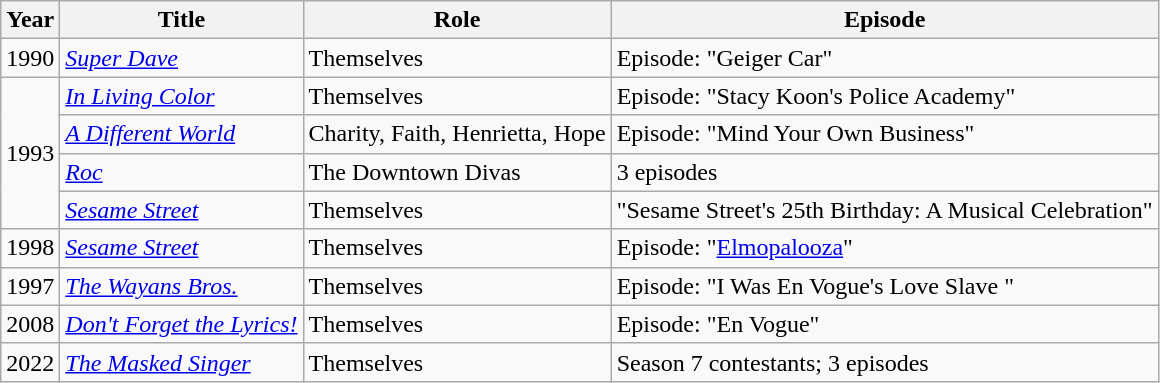<table class="wikitable sortable">
<tr>
<th>Year</th>
<th>Title</th>
<th>Role</th>
<th class="unsortable">Episode</th>
</tr>
<tr>
<td>1990</td>
<td><em><a href='#'>Super Dave</a></em></td>
<td>Themselves</td>
<td>Episode: "Geiger Car"</td>
</tr>
<tr>
<td rowspan="4">1993</td>
<td><em><a href='#'>In Living Color</a></em></td>
<td>Themselves</td>
<td>Episode: "Stacy Koon's Police Academy"</td>
</tr>
<tr>
<td><em><a href='#'>A Different World</a></em></td>
<td>Charity, Faith, Henrietta, Hope</td>
<td>Episode: "Mind Your Own Business"</td>
</tr>
<tr>
<td><em><a href='#'>Roc</a></em></td>
<td>The Downtown Divas</td>
<td>3 episodes</td>
</tr>
<tr>
<td><em><a href='#'>Sesame Street</a></em></td>
<td>Themselves</td>
<td>"Sesame Street's 25th Birthday: A Musical Celebration"</td>
</tr>
<tr>
<td>1998</td>
<td><em><a href='#'>Sesame Street</a></em></td>
<td>Themselves</td>
<td>Episode: "<a href='#'>Elmopalooza</a>"</td>
</tr>
<tr>
<td>1997</td>
<td><em><a href='#'>The Wayans Bros.</a></em></td>
<td>Themselves</td>
<td>Episode: "I Was En Vogue's Love Slave "</td>
</tr>
<tr>
<td>2008</td>
<td><a href='#'><em>Don't Forget the Lyrics!</em></a></td>
<td>Themselves</td>
<td>Episode: "En Vogue"</td>
</tr>
<tr>
<td>2022</td>
<td><em><a href='#'>The Masked Singer</a></em></td>
<td>Themselves</td>
<td>Season 7 contestants; 3 episodes</td>
</tr>
</table>
